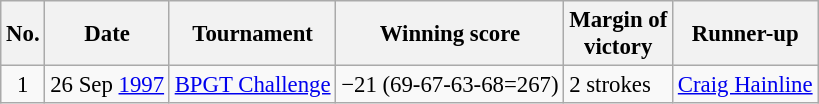<table class="wikitable" style="font-size:95%;">
<tr>
<th>No.</th>
<th>Date</th>
<th>Tournament</th>
<th>Winning score</th>
<th>Margin of<br>victory</th>
<th>Runner-up</th>
</tr>
<tr>
<td align=center>1</td>
<td align=right>26 Sep <a href='#'>1997</a></td>
<td><a href='#'>BPGT Challenge</a></td>
<td>−21 (69-67-63-68=267)</td>
<td>2 strokes</td>
<td> <a href='#'>Craig Hainline</a></td>
</tr>
</table>
